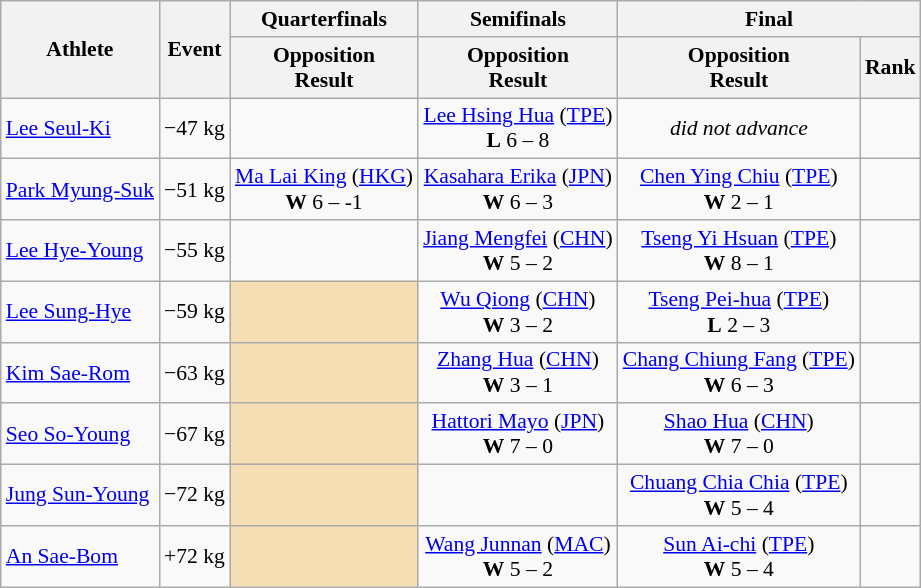<table class="wikitable" style="font-size:90%">
<tr>
<th rowspan="2">Athlete</th>
<th rowspan="2">Event</th>
<th>Quarterfinals</th>
<th>Semifinals</th>
<th colspan="2">Final</th>
</tr>
<tr>
<th>Opposition<br>Result</th>
<th>Opposition<br>Result</th>
<th>Opposition<br>Result</th>
<th>Rank</th>
</tr>
<tr>
<td><a href='#'>Lee Seul-Ki</a></td>
<td>−47 kg</td>
<td></td>
<td align=center> <a href='#'>Lee Hsing Hua</a> <span>(<a href='#'>TPE</a>)</span><br><strong>L</strong> 6 – 8</td>
<td align=center><em>did not advance</em></td>
<td align=center></td>
</tr>
<tr>
<td><a href='#'>Park Myung-Suk</a></td>
<td>−51 kg</td>
<td align=center> <a href='#'>Ma Lai King</a> <span>(<a href='#'>HKG</a>)</span><br><strong>W</strong> 6 – -1</td>
<td align=center> <a href='#'>Kasahara Erika</a> <span>(<a href='#'>JPN</a>)</span><br><strong>W</strong> 6 – 3</td>
<td align=center> <a href='#'>Chen Ying Chiu</a> <span>(<a href='#'>TPE</a>)</span><br><strong>W</strong> 2 – 1</td>
<td align=center></td>
</tr>
<tr>
<td><a href='#'>Lee Hye-Young</a></td>
<td>−55 kg</td>
<td></td>
<td align=center> <a href='#'>Jiang Mengfei</a> <span>(<a href='#'>CHN</a>)</span><br><strong>W</strong> 5 – 2</td>
<td align=center> <a href='#'>Tseng Yi Hsuan</a> <span>(<a href='#'>TPE</a>)</span><br><strong>W</strong> 8 – 1</td>
<td align=center></td>
</tr>
<tr>
<td><a href='#'>Lee Sung-Hye</a></td>
<td>−59 kg</td>
<td bgcolor=wheat></td>
<td align=center> <a href='#'>Wu Qiong</a> <span>(<a href='#'>CHN</a>)</span><br><strong>W</strong> 3 – 2</td>
<td align=center> <a href='#'>Tseng Pei-hua</a> <span>(<a href='#'>TPE</a>)</span><br><strong>L</strong> 2 – 3</td>
<td align=center></td>
</tr>
<tr>
<td><a href='#'>Kim Sae-Rom</a></td>
<td>−63 kg</td>
<td bgcolor=wheat></td>
<td align=center> <a href='#'>Zhang Hua</a> <span>(<a href='#'>CHN</a>)</span><br><strong>W</strong> 3 – 1</td>
<td align=center> <a href='#'>Chang Chiung Fang</a> <span>(<a href='#'>TPE</a>)</span><br><strong>W</strong> 6 – 3</td>
<td align=center></td>
</tr>
<tr>
<td><a href='#'>Seo So-Young</a></td>
<td>−67 kg</td>
<td bgcolor=wheat></td>
<td align=center> <a href='#'>Hattori Mayo</a> <span>(<a href='#'>JPN</a>)</span><br><strong>W</strong> 7 – 0</td>
<td align=center> <a href='#'>Shao Hua</a> <span>(<a href='#'>CHN</a>)</span><br><strong>W</strong> 7 – 0</td>
<td align=center></td>
</tr>
<tr>
<td><a href='#'>Jung Sun-Young</a></td>
<td>−72 kg</td>
<td bgcolor=wheat></td>
<td></td>
<td align=center> <a href='#'>Chuang Chia Chia</a> <span>(<a href='#'>TPE</a>)</span><br><strong>W</strong> 5 – 4</td>
<td align=center></td>
</tr>
<tr>
<td><a href='#'>An Sae-Bom</a></td>
<td>+72 kg</td>
<td bgcolor=wheat></td>
<td align=center> <a href='#'>Wang Junnan</a> <span>(<a href='#'>MAC</a>)</span><br><strong>W</strong> 5 – 2</td>
<td align=center> <a href='#'>Sun Ai-chi</a> <span>(<a href='#'>TPE</a>)</span><br><strong>W</strong> 5 – 4</td>
<td align=center></td>
</tr>
</table>
